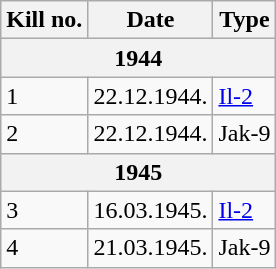<table class="wikitable">
<tr>
<th>Kill no.</th>
<th>Date</th>
<th>Type</th>
</tr>
<tr>
<th colspan="3"><strong>1944</strong></th>
</tr>
<tr>
<td>1</td>
<td>22.12.1944.</td>
<td><a href='#'>Il-2</a></td>
</tr>
<tr>
<td>2</td>
<td>22.12.1944.</td>
<td>Jak-9</td>
</tr>
<tr>
<th colspan="3"><strong>1945</strong></th>
</tr>
<tr>
<td>3</td>
<td>16.03.1945.</td>
<td><a href='#'>Il-2</a></td>
</tr>
<tr>
<td>4</td>
<td>21.03.1945.</td>
<td>Jak-9</td>
</tr>
</table>
